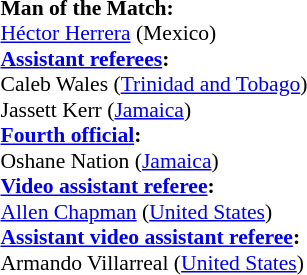<table width=50% style="font-size:90%">
<tr>
<td><br><strong>Man of the Match:</strong>
<br><a href='#'>Héctor Herrera</a> (Mexico)<br><strong><a href='#'>Assistant referees</a>:</strong>
<br>Caleb Wales (<a href='#'>Trinidad and Tobago</a>)
<br>Jassett Kerr (<a href='#'>Jamaica</a>)
<br><strong><a href='#'>Fourth official</a>:</strong>
<br>Oshane Nation (<a href='#'>Jamaica</a>)
<br><strong><a href='#'>Video assistant referee</a>:</strong>
<br><a href='#'>Allen Chapman</a> (<a href='#'>United States</a>)
<br><strong><a href='#'>Assistant video assistant referee</a>:</strong>
<br>Armando Villarreal (<a href='#'>United States</a>)</td>
</tr>
</table>
